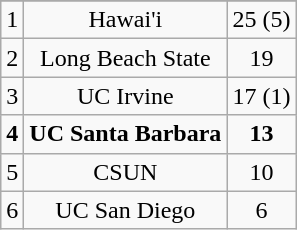<table class="wikitable">
<tr align="center">
</tr>
<tr align="center">
<td>1</td>
<td>Hawai'i</td>
<td>25 (5)</td>
</tr>
<tr align="center">
<td>2</td>
<td>Long Beach State</td>
<td>19</td>
</tr>
<tr align="center">
<td>3</td>
<td>UC Irvine</td>
<td>17 (1)</td>
</tr>
<tr align="center">
<td><strong>4</strong></td>
<td><strong>UC Santa Barbara</strong></td>
<td><strong>13</strong></td>
</tr>
<tr align="center">
<td>5</td>
<td>CSUN</td>
<td>10</td>
</tr>
<tr align="center">
<td>6</td>
<td>UC San Diego</td>
<td>6</td>
</tr>
</table>
